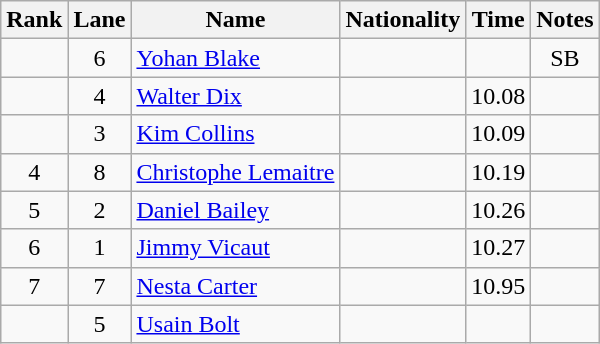<table class="wikitable sortable" style="text-align:center">
<tr>
<th>Rank</th>
<th>Lane</th>
<th>Name</th>
<th>Nationality</th>
<th>Time</th>
<th>Notes</th>
</tr>
<tr>
<td></td>
<td>6</td>
<td align=left><a href='#'>Yohan Blake</a></td>
<td align=left></td>
<td></td>
<td>SB</td>
</tr>
<tr>
<td></td>
<td>4</td>
<td align=left><a href='#'>Walter Dix</a></td>
<td align=left></td>
<td>10.08</td>
<td></td>
</tr>
<tr>
<td></td>
<td>3</td>
<td align=left><a href='#'>Kim Collins</a></td>
<td align=left></td>
<td>10.09</td>
<td></td>
</tr>
<tr>
<td>4</td>
<td>8</td>
<td align=left><a href='#'>Christophe Lemaitre</a></td>
<td align=left></td>
<td>10.19</td>
<td></td>
</tr>
<tr>
<td>5</td>
<td>2</td>
<td align=left><a href='#'>Daniel Bailey</a></td>
<td align=left></td>
<td>10.26</td>
<td></td>
</tr>
<tr>
<td>6</td>
<td>1</td>
<td align=left><a href='#'>Jimmy Vicaut</a></td>
<td align=left></td>
<td>10.27</td>
<td></td>
</tr>
<tr>
<td>7</td>
<td>7</td>
<td align=left><a href='#'>Nesta Carter</a></td>
<td align=left></td>
<td>10.95</td>
<td></td>
</tr>
<tr>
<td></td>
<td>5</td>
<td align=left><a href='#'>Usain Bolt</a></td>
<td align=left></td>
<td></td>
<td></td>
</tr>
</table>
